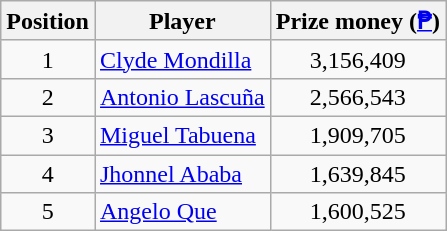<table class=wikitable>
<tr>
<th>Position</th>
<th>Player</th>
<th>Prize money (<a href='#'>₱</a>)</th>
</tr>
<tr>
<td align=center>1</td>
<td> <a href='#'>Clyde Mondilla</a></td>
<td align=center>3,156,409</td>
</tr>
<tr>
<td align=center>2</td>
<td> <a href='#'>Antonio Lascuña</a></td>
<td align=center>2,566,543</td>
</tr>
<tr>
<td align=center>3</td>
<td> <a href='#'>Miguel Tabuena</a></td>
<td align=center>1,909,705</td>
</tr>
<tr>
<td align=center>4</td>
<td> <a href='#'>Jhonnel Ababa</a></td>
<td align=center>1,639,845</td>
</tr>
<tr>
<td align=center>5</td>
<td> <a href='#'>Angelo Que</a></td>
<td align=center>1,600,525</td>
</tr>
</table>
